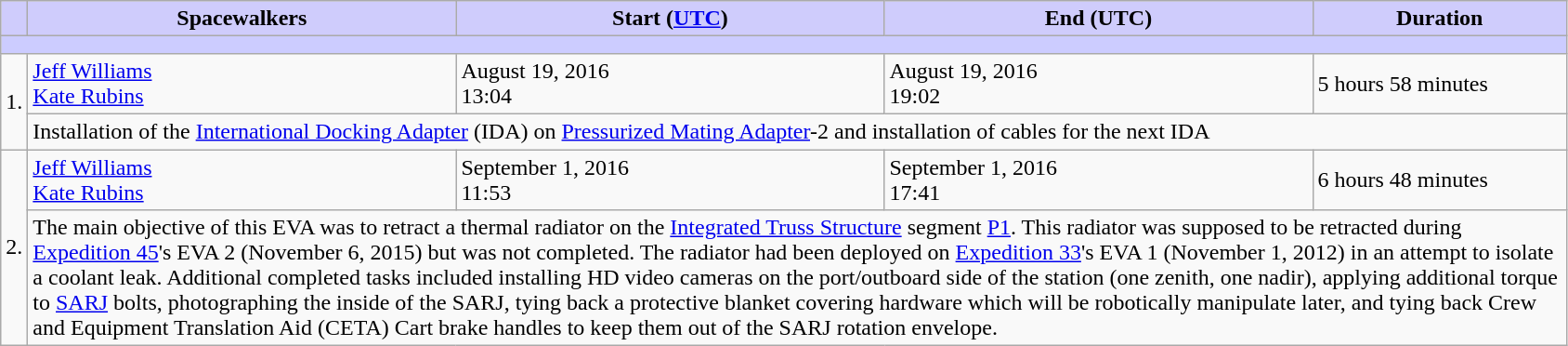<table class="wikitable">
<tr bgcolor="#cfccfc">
<td></td>
<td scope="col" width="300" align="center"><strong>Spacewalkers</strong></td>
<td scope="col" width="300" align="center"><strong>Start (<a href='#'>UTC</a>)</strong></td>
<td scope="col" width="300" align="center"><strong>End (UTC)</strong></td>
<td scope="col" width="175" align="center"><strong>Duration</strong></td>
</tr>
<tr>
<td colspan=7 bgcolor=#ccccff height="5px"></td>
</tr>
<tr>
<td rowspan=2>1.</td>
<td> <a href='#'>Jeff Williams</a><br> <a href='#'>Kate Rubins</a></td>
<td>August 19, 2016<br>13:04</td>
<td>August 19, 2016<br>19:02</td>
<td>5 hours 58 minutes</td>
</tr>
<tr>
<td colspan="4">Installation of the <a href='#'>International Docking Adapter</a> (IDA) on <a href='#'>Pressurized Mating Adapter</a>-2 and installation of cables for the next IDA</td>
</tr>
<tr>
<td rowspan=2>2.</td>
<td> <a href='#'>Jeff Williams</a><br> <a href='#'>Kate Rubins</a></td>
<td>September 1, 2016<br>11:53</td>
<td>September 1, 2016<br>17:41</td>
<td>6 hours 48 minutes</td>
</tr>
<tr>
<td colspan="4">The main objective of this EVA was to retract a thermal radiator on the <a href='#'>Integrated Truss Structure</a> segment <a href='#'>P1</a>. This radiator was supposed to be retracted during <a href='#'>Expedition 45</a>'s EVA 2 (November 6, 2015) but was not completed. The radiator had been deployed on <a href='#'>Expedition 33</a>'s EVA 1 (November 1, 2012) in an attempt to isolate a coolant leak. Additional completed tasks included installing HD video cameras on the port/outboard side of the station (one zenith, one nadir), applying additional torque to <a href='#'>SARJ</a> bolts, photographing the inside of the SARJ, tying back a protective blanket covering hardware which will be robotically manipulate later, and tying back Crew and Equipment Translation Aid (CETA) Cart brake handles to keep them out of the SARJ rotation envelope.</td>
</tr>
</table>
